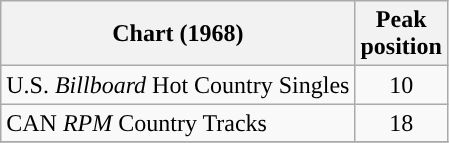<table class="wikitable sortable">
<tr>
<th align="left">Chart (1968)</th>
<th align="center">Peak<br>position</th>
</tr>
<tr>
<td align="left">U.S. <em>Billboard</em> Hot Country Singles</td>
<td align="center">10</td>
</tr>
<tr>
<td align="left">CAN <em>RPM</em> Country Tracks</td>
<td align="center">18</td>
</tr>
<tr>
</tr>
</table>
